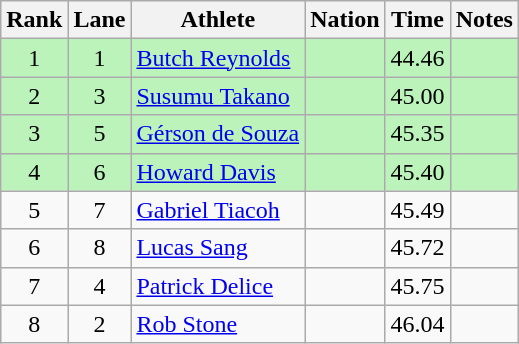<table class="wikitable sortable" style="text-align:center">
<tr>
<th>Rank</th>
<th>Lane</th>
<th>Athlete</th>
<th>Nation</th>
<th>Time</th>
<th>Notes</th>
</tr>
<tr style="background:#bbf3bb;">
<td>1</td>
<td>1</td>
<td align=left><a href='#'>Butch Reynolds</a></td>
<td align=left></td>
<td>44.46</td>
<td></td>
</tr>
<tr style="background:#bbf3bb;">
<td>2</td>
<td>3</td>
<td align=left><a href='#'>Susumu Takano</a></td>
<td align=left></td>
<td>45.00</td>
<td></td>
</tr>
<tr style="background:#bbf3bb;">
<td>3</td>
<td>5</td>
<td align=left><a href='#'>Gérson de Souza</a></td>
<td align=left></td>
<td>45.35</td>
<td></td>
</tr>
<tr style="background:#bbf3bb;">
<td>4</td>
<td>6</td>
<td align=left><a href='#'>Howard Davis</a></td>
<td align=left></td>
<td>45.40</td>
<td></td>
</tr>
<tr>
<td>5</td>
<td>7</td>
<td align=left><a href='#'>Gabriel Tiacoh</a></td>
<td align=left></td>
<td>45.49</td>
<td></td>
</tr>
<tr>
<td>6</td>
<td>8</td>
<td align=left><a href='#'>Lucas Sang</a></td>
<td align=left></td>
<td>45.72</td>
<td></td>
</tr>
<tr>
<td>7</td>
<td>4</td>
<td align=left><a href='#'>Patrick Delice</a></td>
<td align=left></td>
<td>45.75</td>
<td></td>
</tr>
<tr>
<td>8</td>
<td>2</td>
<td align=left><a href='#'>Rob Stone</a></td>
<td align=left></td>
<td>46.04</td>
<td></td>
</tr>
</table>
